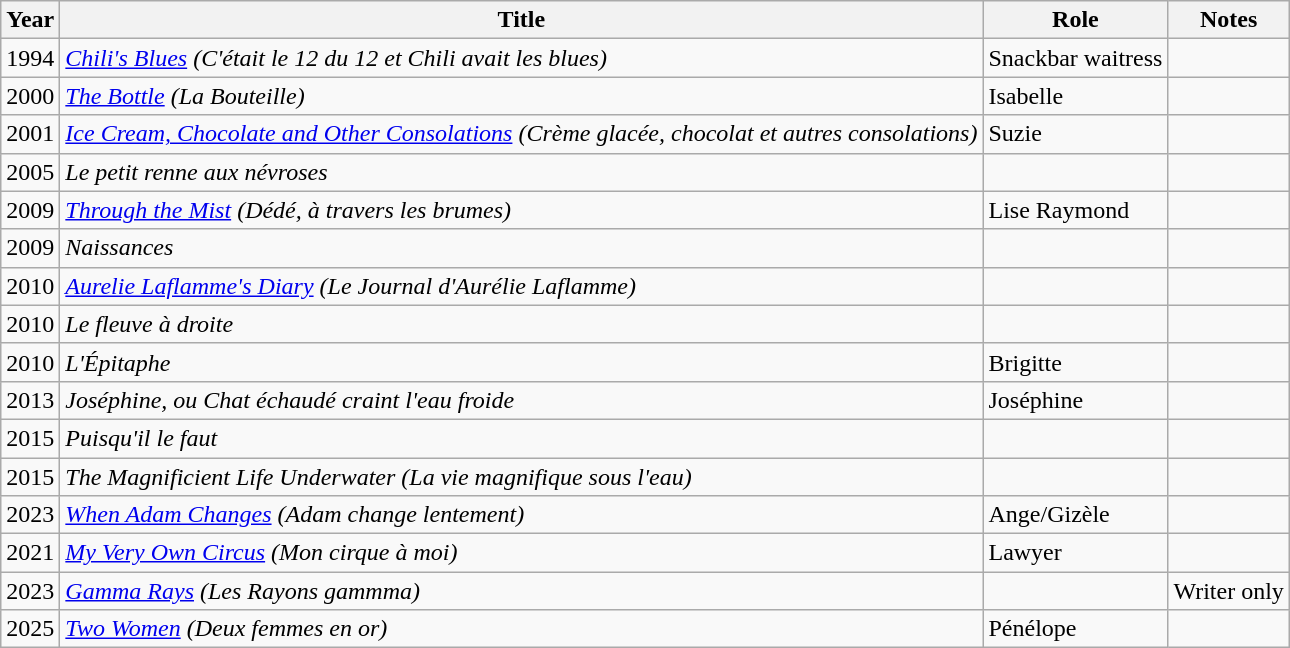<table class="wikitable plainrowheaders sortable">
<tr>
<th>Year</th>
<th>Title</th>
<th class="unsortable">Role</th>
<th class="unsortable">Notes</th>
</tr>
<tr>
<td>1994</td>
<td><em><a href='#'>Chili's Blues</a> (C'était le 12 du 12 et Chili avait les blues)</em></td>
<td>Snackbar waitress</td>
<td></td>
</tr>
<tr>
<td>2000</td>
<td><em><a href='#'>The Bottle</a> (La Bouteille)</em></td>
<td>Isabelle</td>
<td></td>
</tr>
<tr>
<td>2001</td>
<td><em><a href='#'>Ice Cream, Chocolate and Other Consolations</a> (Crème glacée, chocolat et autres consolations)</em></td>
<td>Suzie</td>
<td></td>
</tr>
<tr>
<td>2005</td>
<td><em>Le petit renne aux névroses</em></td>
<td></td>
<td></td>
</tr>
<tr>
<td>2009</td>
<td><em><a href='#'>Through the Mist</a> (Dédé, à travers les brumes)</em></td>
<td>Lise Raymond</td>
<td></td>
</tr>
<tr>
<td>2009</td>
<td><em>Naissances</em></td>
<td></td>
<td></td>
</tr>
<tr>
<td>2010</td>
<td><em><a href='#'>Aurelie Laflamme's Diary</a> (Le Journal d'Aurélie Laflamme)</em></td>
<td></td>
<td></td>
</tr>
<tr>
<td>2010</td>
<td><em>Le fleuve à droite</em></td>
<td></td>
<td></td>
</tr>
<tr>
<td>2010</td>
<td><em>L'Épitaphe</em></td>
<td>Brigitte</td>
<td></td>
</tr>
<tr>
<td>2013</td>
<td><em>Joséphine, ou Chat échaudé craint l'eau froide</em></td>
<td>Joséphine</td>
<td></td>
</tr>
<tr>
<td>2015</td>
<td><em>Puisqu'il le faut</em></td>
<td></td>
<td></td>
</tr>
<tr>
<td>2015</td>
<td><em>The Magnificient Life Underwater (La vie magnifique sous l'eau)</em></td>
<td></td>
<td></td>
</tr>
<tr>
<td>2023</td>
<td><em><a href='#'>When Adam Changes</a> (Adam change lentement)</em></td>
<td>Ange/Gizèle</td>
<td></td>
</tr>
<tr>
<td>2021</td>
<td><em><a href='#'>My Very Own Circus</a> (Mon cirque à moi)</em></td>
<td>Lawyer</td>
<td></td>
</tr>
<tr>
<td>2023</td>
<td><em><a href='#'>Gamma Rays</a> (Les Rayons gammma)</em></td>
<td></td>
<td>Writer only</td>
</tr>
<tr>
<td>2025</td>
<td><em><a href='#'>Two Women</a> (Deux femmes en or)</em></td>
<td>Pénélope</td>
<td></td>
</tr>
</table>
